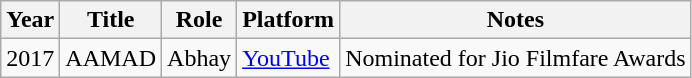<table class="wikitable">
<tr>
<th>Year</th>
<th>Title</th>
<th>Role</th>
<th>Platform</th>
<th>Notes</th>
</tr>
<tr>
<td>2017</td>
<td>AAMAD</td>
<td>Abhay</td>
<td><a href='#'>YouTube</a></td>
<td>Nominated for Jio Filmfare Awards</td>
</tr>
</table>
